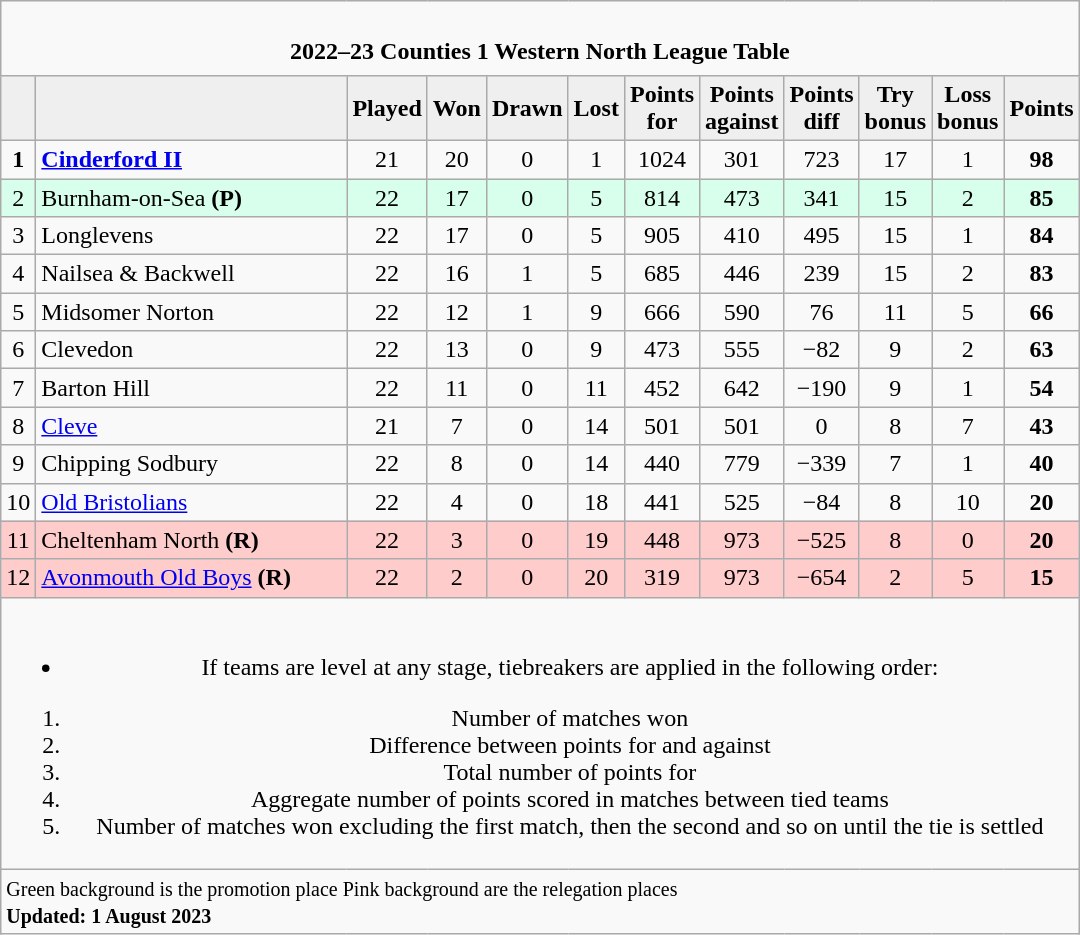<table class="wikitable" style="text-align: center;">
<tr>
<td colspan="13" cellpadding="0" cellspacing="0"><br><table border="0" style="width:100%;" cellpadding="0" cellspacing="0">
<tr>
<td style="width:20%; border:0;"></td>
<td style="border:0;"><strong> 2022–23 Counties 1 Western North League Table</strong></td>
<td style="width:20%; border:0;"></td>
</tr>
</table>
</td>
</tr>
<tr>
<th style="background:#efefef; width:10px;"></th>
<th style="background:#efefef; width:200px;"></th>
<th style="background:#efefef; width:20px;">Played</th>
<th style="background:#efefef; width:20px;">Won</th>
<th style="background:#efefef; width:20px;">Drawn</th>
<th style="background:#efefef; width:20px;">Lost</th>
<th style="background:#efefef; width:20px;">Points for</th>
<th style="background:#efefef; width:20px;">Points against</th>
<th style="background:#efefef; width:20px;">Points diff</th>
<th style="background:#efefef; width:20px;">Try bonus</th>
<th style="background:#efefef; width:20px;">Loss bonus</th>
<th style="background:#efefef; width:20px;">Points</th>
</tr>
<tr>
<td><strong>1</strong></td>
<td align=left><strong><a href='#'>Cinderford II</a></strong></td>
<td>21</td>
<td>20</td>
<td>0</td>
<td>1</td>
<td>1024</td>
<td>301</td>
<td>723</td>
<td>17</td>
<td>1</td>
<td><strong>98</strong></td>
</tr>
<tr style="background:#d8ffeb; text-align:center;">
<td>2</td>
<td align=left>Burnham-on-Sea <strong>(P)</strong></td>
<td>22</td>
<td>17</td>
<td>0</td>
<td>5</td>
<td>814</td>
<td>473</td>
<td>341</td>
<td>15</td>
<td>2</td>
<td><strong>85</strong></td>
</tr>
<tr>
<td>3</td>
<td align=left>Longlevens</td>
<td>22</td>
<td>17</td>
<td>0</td>
<td>5</td>
<td>905</td>
<td>410</td>
<td>495</td>
<td>15</td>
<td>1</td>
<td><strong>84</strong></td>
</tr>
<tr>
<td>4</td>
<td align=left>Nailsea & Backwell</td>
<td>22</td>
<td>16</td>
<td>1</td>
<td>5</td>
<td>685</td>
<td>446</td>
<td>239</td>
<td>15</td>
<td>2</td>
<td><strong>83</strong></td>
</tr>
<tr>
<td>5</td>
<td align=left>Midsomer Norton</td>
<td>22</td>
<td>12</td>
<td>1</td>
<td>9</td>
<td>666</td>
<td>590</td>
<td>76</td>
<td>11</td>
<td>5</td>
<td><strong>66</strong></td>
</tr>
<tr>
<td>6</td>
<td align=left>Clevedon</td>
<td>22</td>
<td>13</td>
<td>0</td>
<td>9</td>
<td>473</td>
<td>555</td>
<td>−82</td>
<td>9</td>
<td>2</td>
<td><strong>63</strong></td>
</tr>
<tr>
<td>7</td>
<td align=left>Barton Hill</td>
<td>22</td>
<td>11</td>
<td>0</td>
<td>11</td>
<td>452</td>
<td>642</td>
<td>−190</td>
<td>9</td>
<td>1</td>
<td><strong>54</strong></td>
</tr>
<tr>
<td>8</td>
<td align=left><a href='#'>Cleve</a></td>
<td>21</td>
<td>7</td>
<td>0</td>
<td>14</td>
<td>501</td>
<td>501</td>
<td>0</td>
<td>8</td>
<td>7</td>
<td><strong>43</strong></td>
</tr>
<tr>
<td>9</td>
<td align=left>Chipping Sodbury</td>
<td>22</td>
<td>8</td>
<td>0</td>
<td>14</td>
<td>440</td>
<td>779</td>
<td>−339</td>
<td>7</td>
<td>1</td>
<td><strong>40</strong></td>
</tr>
<tr>
<td>10</td>
<td align=left><a href='#'>Old Bristolians</a></td>
<td>22</td>
<td>4</td>
<td>0</td>
<td>18</td>
<td>441</td>
<td>525</td>
<td>−84</td>
<td>8</td>
<td>10</td>
<td><strong>20</strong></td>
</tr>
<tr style="background:#ffcccc">
<td>11</td>
<td align=left>Cheltenham North <strong>(R)</strong></td>
<td>22</td>
<td>3</td>
<td>0</td>
<td>19</td>
<td>448</td>
<td>973</td>
<td>−525</td>
<td>8</td>
<td>0</td>
<td><strong>20</strong></td>
</tr>
<tr style="background:#ffcccc">
<td>12</td>
<td align=left><a href='#'>Avonmouth Old Boys</a> <strong>(R)</strong></td>
<td>22</td>
<td>2</td>
<td>0</td>
<td>20</td>
<td>319</td>
<td>973</td>
<td>−654</td>
<td>2</td>
<td>5</td>
<td><strong>15</strong></td>
</tr>
<tr>
<td colspan="15"><br><ul><li>If teams are level at any stage, tiebreakers are applied in the following order:</li></ul><ol><li>Number of matches won</li><li>Difference between points for and against</li><li>Total number of points for</li><li>Aggregate number of points scored in matches between tied teams</li><li>Number of matches won excluding the first match, then the second and so on until the tie is settled</li></ol></td>
</tr>
<tr | style="text-align:left;" |>
<td colspan="15" style="border:0;"><small><span>Green background</span> is the promotion place <span>Pink background</span> are the relegation places<br><strong>Updated: 1 August 2023</strong></small></td>
</tr>
</table>
